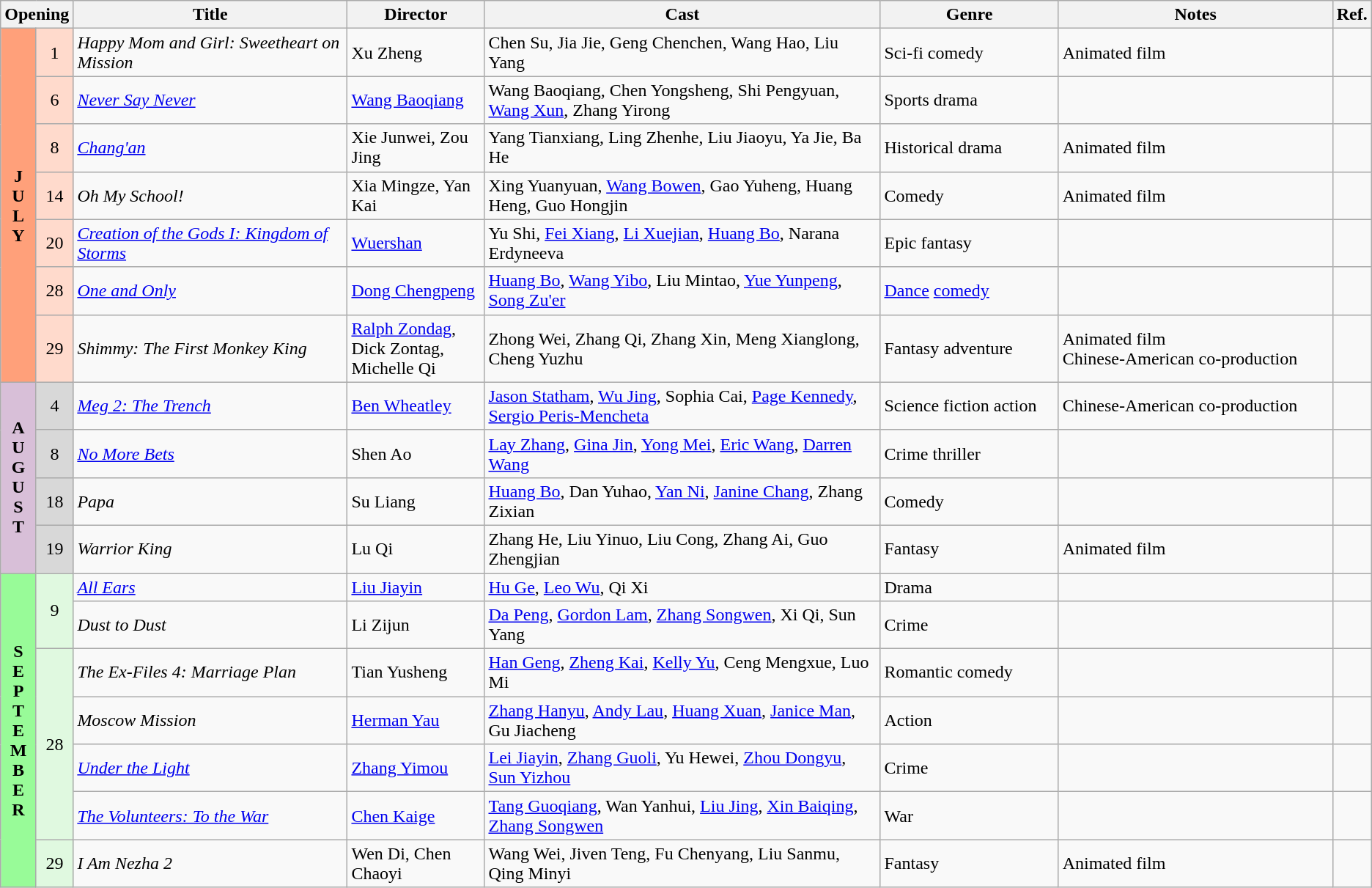<table class="wikitable">
<tr>
<th colspan="2">Opening</th>
<th style="width:20%;">Title</th>
<th style="width:10%;">Director</th>
<th>Cast</th>
<th style="width:13%">Genre</th>
<th style="width:20%">Notes</th>
<th>Ref.</th>
</tr>
<tr>
<th rowspan="7" style="text-align:center; background:#ffa07a; textcolor:#000;">J<br>U<br>L<br>Y</th>
<td style="text-align:center; background:#ffdacc; textcolor:#000;">1</td>
<td><em>Happy Mom and Girl: Sweetheart on Mission</em></td>
<td>Xu Zheng</td>
<td>Chen Su, Jia Jie, Geng Chenchen, Wang Hao, Liu Yang</td>
<td>Sci-fi comedy</td>
<td>Animated film</td>
<td style="text-align:center;"></td>
</tr>
<tr>
<td style="text-align:center; background:#ffdacc; textcolor:#000;">6</td>
<td><em><a href='#'>Never Say Never</a></em></td>
<td><a href='#'>Wang Baoqiang</a></td>
<td>Wang Baoqiang, Chen Yongsheng, Shi Pengyuan, <a href='#'>Wang Xun</a>, Zhang Yirong</td>
<td>Sports drama</td>
<td></td>
<td style="text-align:center;"></td>
</tr>
<tr>
<td style="text-align:center; background:#ffdacc; textcolor:#000;">8</td>
<td><em><a href='#'>Chang'an</a></em></td>
<td>Xie Junwei, Zou Jing</td>
<td>Yang Tianxiang, Ling Zhenhe, Liu Jiaoyu, Ya Jie, Ba He</td>
<td>Historical drama</td>
<td>Animated film</td>
<td style="text-align:center;"></td>
</tr>
<tr>
<td style="text-align:center; background:#ffdacc; textcolor:#000;">14</td>
<td><em>Oh My School!</em></td>
<td>Xia Mingze, Yan Kai</td>
<td>Xing Yuanyuan, <a href='#'>Wang Bowen</a>, Gao Yuheng, Huang Heng, Guo Hongjin</td>
<td>Comedy</td>
<td>Animated film</td>
<td style="text-align:center;"></td>
</tr>
<tr>
<td style="text-align:center; background:#ffdacc; textcolor:#000;">20</td>
<td><em><a href='#'>Creation of the Gods I: Kingdom of Storms</a></em></td>
<td><a href='#'>Wuershan</a></td>
<td>Yu Shi, <a href='#'>Fei Xiang</a>, <a href='#'>Li Xuejian</a>, <a href='#'>Huang Bo</a>, Narana Erdyneeva</td>
<td>Epic fantasy</td>
<td></td>
<td style="text-align:center;"></td>
</tr>
<tr>
<td style="text-align:center; background:#ffdacc; textcolor:#000;">28</td>
<td><em><a href='#'>One and Only</a></em></td>
<td><a href='#'>Dong Chengpeng</a></td>
<td><a href='#'>Huang Bo</a>, <a href='#'>Wang Yibo</a>, Liu Mintao, <a href='#'>Yue Yunpeng</a>, <a href='#'>Song Zu'er</a></td>
<td><a href='#'>Dance</a> <a href='#'>comedy</a></td>
<td></td>
<td style="text-align:center;"></td>
</tr>
<tr>
<td style="text-align:center; background:#ffdacc; textcolor:#000;">29</td>
<td><em>Shimmy: The First Monkey King</em></td>
<td><a href='#'>Ralph Zondag</a>, Dick Zontag, Michelle Qi</td>
<td>Zhong Wei, Zhang Qi, Zhang Xin, Meng Xianglong, Cheng Yuzhu</td>
<td>Fantasy adventure</td>
<td>Animated film<br>Chinese-American co-production</td>
<td style="text-align:center;"></td>
</tr>
<tr>
<th rowspan="4" style="text-align:center; background:thistle; textcolor:#000;">A<br>U<br>G<br>U<br>S<br>T</th>
<td style="text-align:center; background:#d8d8d8; textcolor:#000;">4</td>
<td><em><a href='#'>Meg 2: The Trench</a></em></td>
<td><a href='#'>Ben Wheatley</a></td>
<td><a href='#'>Jason Statham</a>, <a href='#'>Wu Jing</a>, Sophia Cai, <a href='#'>Page Kennedy</a>, <a href='#'>Sergio Peris-Mencheta</a></td>
<td>Science fiction action</td>
<td>Chinese-American co-production</td>
<td style="text-align:center;"></td>
</tr>
<tr>
<td style="text-align:center; background:#d8d8d8; textcolor:#000;">8</td>
<td><em><a href='#'>No More Bets</a></em></td>
<td>Shen Ao</td>
<td><a href='#'>Lay Zhang</a>, <a href='#'>Gina Jin</a>, <a href='#'>Yong Mei</a>, <a href='#'>Eric Wang</a>, <a href='#'>Darren Wang</a></td>
<td>Crime thriller</td>
<td></td>
<td style="text-align:center;"></td>
</tr>
<tr>
<td style="text-align:center; background:#d8d8d8; textcolor:#000;">18</td>
<td><em>Papa</em></td>
<td>Su Liang</td>
<td><a href='#'>Huang Bo</a>, Dan Yuhao, <a href='#'>Yan Ni</a>, <a href='#'>Janine Chang</a>, Zhang Zixian</td>
<td>Comedy</td>
<td></td>
<td style="text-align:center;"></td>
</tr>
<tr>
<td style="text-align:center; background:#d8d8d8; textcolor:#000;">19</td>
<td><em>Warrior King</em></td>
<td>Lu Qi</td>
<td>Zhang He, Liu Yinuo, Liu Cong, Zhang Ai, Guo Zhengjian</td>
<td>Fantasy</td>
<td>Animated film</td>
<td style="text-align:center;"></td>
</tr>
<tr>
<th rowspan="7" style="text-align:center; background:#98fb98; textcolor:#000;">S<br>E<br>P<br>T<br>E<br>M<br>B<br>E<br>R</th>
<td rowspan="2" style="text-align:center; background:#e0f9e0;">9</td>
<td><em><a href='#'>All Ears</a></em></td>
<td><a href='#'>Liu Jiayin</a></td>
<td><a href='#'>Hu Ge</a>, <a href='#'>Leo Wu</a>, Qi Xi</td>
<td>Drama</td>
<td></td>
<td style="text-align:center;"></td>
</tr>
<tr>
<td><em>Dust to Dust</em></td>
<td>Li Zijun</td>
<td><a href='#'>Da Peng</a>, <a href='#'>Gordon Lam</a>, <a href='#'>Zhang Songwen</a>, Xi Qi, Sun Yang</td>
<td>Crime</td>
<td></td>
<td style="text-align:center;"></td>
</tr>
<tr>
<td rowspan="4" style="text-align:center; background:#e0f9e0;">28</td>
<td><em>The Ex-Files 4: Marriage Plan</em></td>
<td>Tian Yusheng</td>
<td><a href='#'>Han Geng</a>, <a href='#'>Zheng Kai</a>, <a href='#'>Kelly Yu</a>, Ceng Mengxue, Luo Mi</td>
<td>Romantic comedy</td>
<td></td>
<td style="text-align:center;"></td>
</tr>
<tr>
<td><em>Moscow Mission</em></td>
<td><a href='#'>Herman Yau</a></td>
<td><a href='#'>Zhang Hanyu</a>, <a href='#'>Andy Lau</a>, <a href='#'>Huang Xuan</a>, <a href='#'>Janice Man</a>, Gu Jiacheng</td>
<td>Action</td>
<td></td>
<td style="text-align:center;"></td>
</tr>
<tr>
<td><em><a href='#'>Under the Light</a></em></td>
<td><a href='#'>Zhang Yimou</a></td>
<td><a href='#'>Lei Jiayin</a>, <a href='#'>Zhang Guoli</a>, Yu Hewei, <a href='#'>Zhou Dongyu</a>, <a href='#'>Sun Yizhou</a></td>
<td>Crime</td>
<td></td>
<td style="text-align:center;"></td>
</tr>
<tr>
<td><em><a href='#'>The Volunteers: To the War</a></em></td>
<td><a href='#'>Chen Kaige</a></td>
<td><a href='#'>Tang Guoqiang</a>, Wan Yanhui, <a href='#'>Liu Jing</a>, <a href='#'>Xin Baiqing</a>, <a href='#'>Zhang Songwen</a></td>
<td>War</td>
<td></td>
<td style="text-align:center;"></td>
</tr>
<tr>
<td style="text-align:center; background:#e0f9e0;">29</td>
<td><em>I Am Nezha 2</em></td>
<td>Wen Di, Chen Chaoyi</td>
<td>Wang Wei, Jiven Teng, Fu Chenyang, Liu Sanmu, Qing Minyi</td>
<td>Fantasy</td>
<td>Animated film</td>
<td style="text-align:center;"></td>
</tr>
</table>
